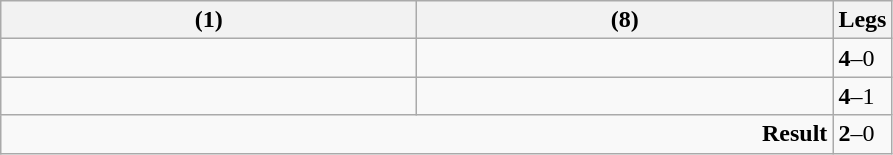<table class="wikitable">
<tr>
<th width=270> (1)</th>
<th width=270> (8)</th>
<th>Legs</th>
</tr>
<tr>
<td></td>
<td></td>
<td><strong>4</strong>–0</td>
</tr>
<tr>
<td></td>
<td></td>
<td><strong>4</strong>–1</td>
</tr>
<tr>
<td colspan="2" align="right"><strong>Result</strong></td>
<td><strong>2</strong>–0</td>
</tr>
</table>
